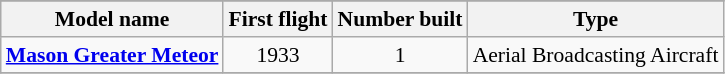<table class="wikitable" align=center style="font-size:90%;">
<tr>
</tr>
<tr style="background:#efefef;">
<th>Model name</th>
<th>First flight</th>
<th>Number built</th>
<th>Type</th>
</tr>
<tr>
<td align=left><strong><a href='#'>Mason Greater Meteor</a></strong></td>
<td align=center>1933</td>
<td align=center>1</td>
<td align=left>Aerial Broadcasting Aircraft</td>
</tr>
<tr>
</tr>
</table>
